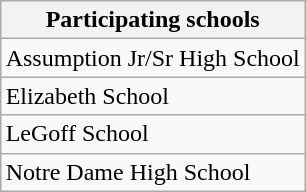<table class="wikitable" align=right>
<tr>
<th>Participating schools</th>
</tr>
<tr>
<td>Assumption Jr/Sr High School</td>
</tr>
<tr>
<td>Elizabeth School</td>
</tr>
<tr>
<td>LeGoff School</td>
</tr>
<tr>
<td>Notre Dame High School</td>
</tr>
</table>
